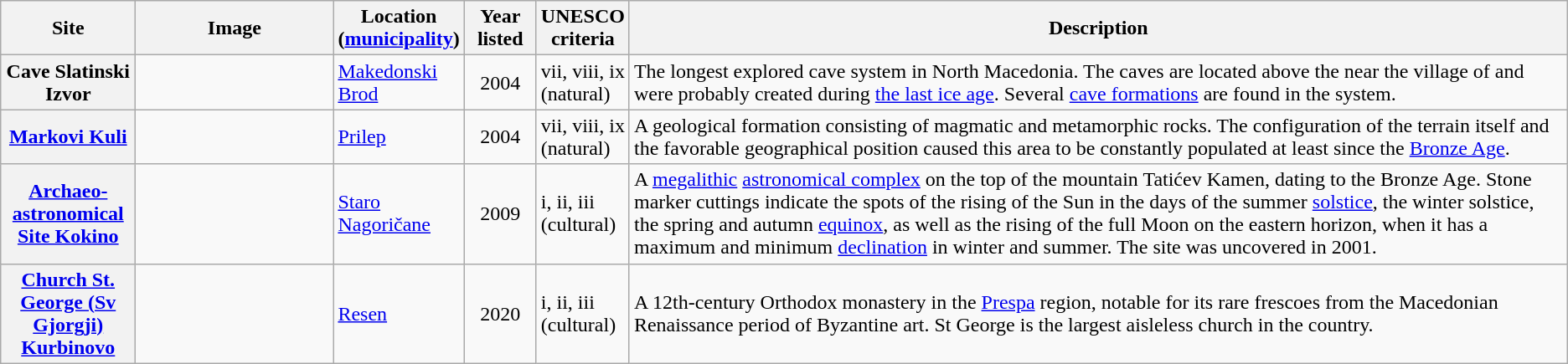<table class="wikitable plainrowheaders">
<tr>
<th style="width:100px;" scope="col">Site</th>
<th class="unsortable" style="width:150px;" scope="col">Image</th>
<th style="width:80px;" scope="col">Location (<a href='#'>municipality</a>)</th>
<th style="width:50px;" scope="col">Year listed</th>
<th style="width:60px;" scope="col">UNESCO criteria</th>
<th scope="col" class="unsortable">Description</th>
</tr>
<tr>
<th scope="row">Cave Slatinski Izvor</th>
<td align=center></td>
<td><a href='#'>Makedonski Brod</a></td>
<td align=center>2004</td>
<td>vii, viii, ix (natural)</td>
<td>The longest explored cave system in North Macedonia. The caves are located above the  near the village of  and were probably created during <a href='#'>the last ice age</a>. Several <a href='#'>cave formations</a> are found in the system.</td>
</tr>
<tr>
<th scope="row"><a href='#'>Markovi Kuli</a></th>
<td align=center></td>
<td><a href='#'>Prilep</a></td>
<td align=center>2004</td>
<td>vii, viii, ix (natural)</td>
<td>A geological formation consisting of magmatic and metamorphic rocks. The configuration of the terrain itself and the favorable geographical position caused this area to be constantly populated at least since the <a href='#'>Bronze Age</a>.</td>
</tr>
<tr>
<th scope="row"><a href='#'>Archaeo-astronomical Site Kokino</a></th>
<td align=center></td>
<td><a href='#'>Staro Nagoričane</a></td>
<td align=center>2009</td>
<td>i, ii, iii (cultural)</td>
<td>A <a href='#'>megalithic</a> <a href='#'>astronomical complex</a> on the top of the mountain Tatićev Kamen, dating to the Bronze Age. Stone marker cuttings indicate the spots of the rising of the Sun in the days of the summer <a href='#'>solstice</a>, the winter solstice, the spring and autumn <a href='#'>equinox</a>, as well as the rising of the full Moon on the eastern horizon, when it has a maximum and minimum <a href='#'>declination</a> in winter and summer. The site was uncovered in 2001.</td>
</tr>
<tr>
<th scope="row"><a href='#'>Church St. George (Sv Gjorgji) Kurbinovo</a></th>
<td align=center></td>
<td><a href='#'>Resen</a></td>
<td align=center>2020</td>
<td>i, ii, iii (cultural)</td>
<td>A 12th-century Orthodox monastery in the <a href='#'>Prespa</a> region, notable for its rare frescoes from the Macedonian Renaissance period of Byzantine art. St George is the largest aisleless church in the country.</td>
</tr>
</table>
